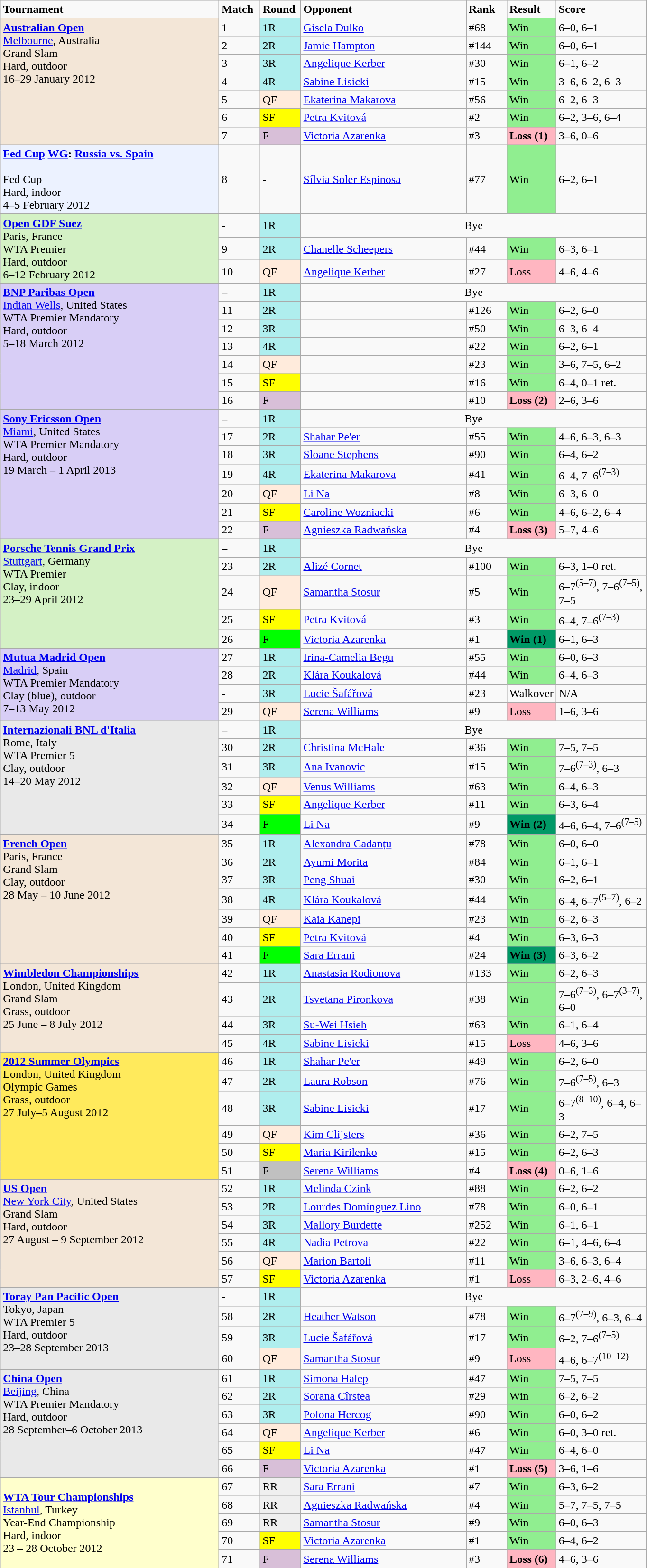<table class="wikitable">
<tr style="font-weight:bold">
<td style="width:300px;">Tournament</td>
<td style="width:50px;">Match</td>
<td style="width:50px;">Round</td>
<td style="width:225px;">Opponent</td>
<td style="width:50px;">Rank</td>
<td style="width:50px;">Result</td>
<td style="width:120px;">Score</td>
</tr>
<tr>
<td rowspan="7" style="background:#f3e6d7; text-align:left; vertical-align:top;"><strong><a href='#'>Australian Open</a></strong><br> <a href='#'>Melbourne</a>, Australia<br>Grand Slam<br>Hard, outdoor<br>16–29 January 2012</td>
<td>1</td>
<td style="background:#afeeee;">1R</td>
<td> <a href='#'>Gisela Dulko</a></td>
<td>#68</td>
<td bgcolor=lightgreen>Win</td>
<td>6–0, 6–1</td>
</tr>
<tr>
<td>2</td>
<td style="background:#afeeee;">2R</td>
<td> <a href='#'>Jamie Hampton</a></td>
<td>#144</td>
<td bgcolor=lightgreen>Win</td>
<td>6–0, 6–1</td>
</tr>
<tr>
<td>3</td>
<td style="background:#afeeee;">3R</td>
<td> <a href='#'>Angelique Kerber</a></td>
<td>#30</td>
<td bgcolor=lightgreen>Win</td>
<td>6–1, 6–2</td>
</tr>
<tr>
<td>4</td>
<td style="background:#afeeee;">4R</td>
<td> <a href='#'>Sabine Lisicki</a></td>
<td>#15</td>
<td bgcolor=lightgreen>Win</td>
<td>3–6, 6–2, 6–3</td>
</tr>
<tr>
<td>5</td>
<td style="background:#ffebdc;">QF</td>
<td> <a href='#'>Ekaterina Makarova</a></td>
<td>#56</td>
<td bgcolor=lightgreen>Win</td>
<td>6–2, 6–3</td>
</tr>
<tr>
<td>6</td>
<td style="background:yellow;">SF</td>
<td> <a href='#'>Petra Kvitová</a></td>
<td>#2</td>
<td bgcolor=lightgreen>Win</td>
<td>6–2, 3–6, 6–4</td>
</tr>
<tr>
<td>7</td>
<td style="background:thistle;">F</td>
<td> <a href='#'>Victoria Azarenka</a></td>
<td>#3</td>
<td bgcolor=lightpink><strong>Loss (1)</strong></td>
<td>3–6, 0–6</td>
</tr>
<tr>
<td rowspan="1" style="background:#ecf2ff; text-align:left; vertical-align:top;"><strong><a href='#'>Fed Cup</a> <a href='#'>WG</a>: <a href='#'>Russia vs. Spain</a></strong> <br>  <br> Fed Cup <br> Hard, indoor <br> 4–5 February 2012</td>
<td>8</td>
<td>-</td>
<td> <a href='#'>Sílvia Soler Espinosa</a></td>
<td>#77</td>
<td bgcolor=lightgreen>Win</td>
<td>6–2, 6–1</td>
</tr>
<tr>
<td rowspan="3" style="background:#d4f1c5; text-align:left; vertical-align:top;"><strong><a href='#'>Open GDF Suez</a></strong><br> Paris, France<br>WTA Premier<br>Hard, outdoor<br>6–12 February 2012</td>
<td>-</td>
<td style="background:#afeeee;">1R</td>
<td colspan=4 align="center">Bye</td>
</tr>
<tr>
<td>9</td>
<td style="background:#afeeee;">2R</td>
<td> <a href='#'>Chanelle Scheepers</a></td>
<td>#44</td>
<td bgcolor=lightgreen>Win</td>
<td>6–3, 6–1</td>
</tr>
<tr>
<td>10</td>
<td style="background:#ffebdc;">QF</td>
<td> <a href='#'>Angelique Kerber</a></td>
<td>#27</td>
<td bgcolor=lightpink>Loss</td>
<td>4–6, 4–6</td>
</tr>
<tr>
<td rowspan="7" style="background:#D8CEF6; text-align:left; vertical-align:top;"><strong><a href='#'>BNP Paribas Open</a></strong><br> <a href='#'>Indian Wells</a>, United States<br>WTA Premier Mandatory<br>Hard, outdoor<br>5–18 March 2012</td>
<td>–</td>
<td style="background:#afeeee;">1R</td>
<td colspan=4 align="center">Bye</td>
</tr>
<tr>
<td>11</td>
<td style="background:#afeeee;">2R</td>
<td></td>
<td>#126</td>
<td bgcolor=lightgreen>Win</td>
<td>6–2, 6–0</td>
</tr>
<tr>
<td>12</td>
<td style="background:#afeeee;">3R</td>
<td></td>
<td>#50</td>
<td bgcolor=lightgreen>Win</td>
<td>6–3, 6–4</td>
</tr>
<tr>
<td>13</td>
<td style="background:#afeeee;">4R</td>
<td></td>
<td>#22</td>
<td bgcolor=lightgreen>Win</td>
<td>6–2, 6–1</td>
</tr>
<tr>
<td>14</td>
<td style="background:#ffebdc;">QF</td>
<td></td>
<td>#23</td>
<td bgcolor=lightgreen>Win</td>
<td>3–6, 7–5, 6–2</td>
</tr>
<tr>
<td>15</td>
<td style="background:yellow;">SF</td>
<td></td>
<td>#16</td>
<td bgcolor=lightgreen>Win</td>
<td>6–4, 0–1 ret.</td>
</tr>
<tr>
<td>16</td>
<td style="background:thistle;">F</td>
<td></td>
<td>#10</td>
<td bgcolor=lightpink><strong>Loss (2)</strong></td>
<td>2–6, 3–6</td>
</tr>
<tr>
<td rowspan="7" style="background:#D8CEF6; text-align:left; vertical-align:top;"><strong><a href='#'>Sony Ericsson Open</a></strong><br> <a href='#'>Miami</a>, United States<br>WTA Premier Mandatory<br>Hard, outdoor<br>19 March – 1 April 2013</td>
<td>–</td>
<td style="background:#afeeee;">1R</td>
<td colspan=4 align="center">Bye</td>
</tr>
<tr>
<td>17</td>
<td style="background:#afeeee;">2R</td>
<td> <a href='#'>Shahar Pe'er</a></td>
<td>#55</td>
<td bgcolor=lightgreen>Win</td>
<td>4–6, 6–3, 6–3</td>
</tr>
<tr>
<td>18</td>
<td style="background:#afeeee;">3R</td>
<td> <a href='#'>Sloane Stephens</a></td>
<td>#90</td>
<td bgcolor=lightgreen>Win</td>
<td>6–4, 6–2</td>
</tr>
<tr>
<td>19</td>
<td style="background:#afeeee;">4R</td>
<td> <a href='#'>Ekaterina Makarova</a></td>
<td>#41</td>
<td bgcolor=lightgreen>Win</td>
<td>6–4, 7–6<sup>(7–3)</sup></td>
</tr>
<tr>
<td>20</td>
<td style="background:#ffebdc;">QF</td>
<td> <a href='#'>Li Na</a></td>
<td>#8</td>
<td bgcolor=lightgreen>Win</td>
<td>6–3, 6–0</td>
</tr>
<tr>
<td>21</td>
<td style="background:yellow;">SF</td>
<td> <a href='#'>Caroline Wozniacki</a></td>
<td>#6</td>
<td bgcolor=lightgreen>Win</td>
<td>4–6, 6–2, 6–4</td>
</tr>
<tr>
<td>22</td>
<td style="background:thistle">F</td>
<td> <a href='#'>Agnieszka Radwańska</a></td>
<td>#4</td>
<td bgcolor=lightpink><strong>Loss (3)</strong></td>
<td>5–7, 4–6</td>
</tr>
<tr>
<td rowspan="5" style="background:#d4f1c5; text-align:left; vertical-align:top;"><strong><a href='#'>Porsche Tennis Grand Prix</a></strong><br> <a href='#'>Stuttgart</a>, Germany<br>WTA Premier<br>Clay, indoor<br>23–29 April 2012</td>
<td>–</td>
<td style="background:#afeeee;">1R</td>
<td colspan=4 align="center">Bye</td>
</tr>
<tr>
<td>23</td>
<td style="background:#afeeee;">2R</td>
<td> <a href='#'>Alizé Cornet</a></td>
<td>#100</td>
<td bgcolor=lightgreen>Win</td>
<td>6–3, 1–0 ret.</td>
</tr>
<tr>
<td>24</td>
<td style="background:#ffebdc;">QF</td>
<td> <a href='#'>Samantha Stosur</a></td>
<td>#5</td>
<td bgcolor=lightgreen>Win</td>
<td>6–7<sup>(5–7)</sup>, 7–6<sup>(7–5)</sup>, 7–5</td>
</tr>
<tr>
<td>25</td>
<td style="background:yellow;">SF</td>
<td> <a href='#'>Petra Kvitová</a></td>
<td>#3</td>
<td bgcolor=lightgreen>Win</td>
<td>6–4, 7–6<sup>(7–3)</sup></td>
</tr>
<tr>
<td>26</td>
<td style="background:lime">F</td>
<td> <a href='#'>Victoria Azarenka</a></td>
<td>#1</td>
<td bgcolor=#009966><strong>Win (1)</strong></td>
<td>6–1, 6–3</td>
</tr>
<tr>
<td rowspan="4" style="background:#D8CEF6; text-align:left; vertical-align:top;"><strong><a href='#'>Mutua Madrid Open</a></strong><br> <a href='#'>Madrid</a>, Spain<br>WTA Premier Mandatory<br>Clay (blue), outdoor<br>7–13 May 2012</td>
<td>27</td>
<td style="background:#afeeee;">1R</td>
<td> <a href='#'>Irina-Camelia Begu</a></td>
<td>#55</td>
<td bgcolor=lightgreen>Win</td>
<td>6–0, 6–3</td>
</tr>
<tr>
<td>28</td>
<td style="background:#afeeee;">2R</td>
<td> <a href='#'>Klára Koukalová</a></td>
<td>#44</td>
<td bgcolor=lightgreen>Win</td>
<td>6–4, 6–3</td>
</tr>
<tr>
<td>-</td>
<td style="background:#afeeee;">3R</td>
<td> <a href='#'>Lucie Šafářová</a></td>
<td>#23</td>
<td>Walkover</td>
<td>N/A</td>
</tr>
<tr>
<td>29</td>
<td style="background:#ffebdc;">QF</td>
<td> <a href='#'>Serena Williams</a></td>
<td>#9</td>
<td bgcolor=lightpink>Loss</td>
<td>1–6, 3–6</td>
</tr>
<tr>
<td rowspan="6" style="background:#e9e9e9; text-align:left; vertical-align:top;"><strong><a href='#'>Internazionali BNL d'Italia</a></strong><br> Rome, Italy<br>WTA Premier 5<br>Clay, outdoor<br>14–20 May 2012</td>
<td>–</td>
<td style="background:#afeeee;">1R</td>
<td colspan=4 align="center">Bye</td>
</tr>
<tr>
<td>30</td>
<td style="background:#afeeee;">2R</td>
<td> <a href='#'>Christina McHale</a></td>
<td>#36</td>
<td bgcolor=lightgreen>Win</td>
<td>7–5, 7–5</td>
</tr>
<tr>
<td>31</td>
<td style="background:#afeeee;">3R</td>
<td> <a href='#'>Ana Ivanovic</a></td>
<td>#15</td>
<td bgcolor=lightgreen>Win</td>
<td>7–6<sup>(7–3)</sup>, 6–3</td>
</tr>
<tr>
<td>32</td>
<td style="background:#ffebdc;">QF</td>
<td> <a href='#'>Venus Williams</a></td>
<td>#63</td>
<td bgcolor=lightgreen>Win</td>
<td>6–4, 6–3</td>
</tr>
<tr>
<td>33</td>
<td style="background:yellow;">SF</td>
<td> <a href='#'>Angelique Kerber</a></td>
<td>#11</td>
<td bgcolor=lightgreen>Win</td>
<td>6–3, 6–4</td>
</tr>
<tr>
<td>34</td>
<td style="background:lime;">F</td>
<td> <a href='#'>Li Na</a></td>
<td>#9</td>
<td bgcolor=#009966><strong>Win (2)</strong></td>
<td>4–6, 6–4, 7–6<sup>(7–5)</sup></td>
</tr>
<tr>
<td rowspan="7" style="background:#f3e6d7; text-align:left; vertical-align:top;"><strong><a href='#'>French Open</a></strong><br> Paris, France<br>Grand Slam<br>Clay, outdoor<br>28 May – 10 June 2012</td>
<td>35</td>
<td style="background:#afeeee;">1R</td>
<td> <a href='#'>Alexandra Cadanțu</a></td>
<td>#78</td>
<td bgcolor=lightgreen>Win</td>
<td>6–0, 6–0</td>
</tr>
<tr>
<td>36</td>
<td style="background:#afeeee;">2R</td>
<td> <a href='#'>Ayumi Morita</a></td>
<td>#84</td>
<td bgcolor=lightgreen>Win</td>
<td>6–1, 6–1</td>
</tr>
<tr>
<td>37</td>
<td style="background:#afeeee;">3R</td>
<td> <a href='#'>Peng Shuai</a></td>
<td>#30</td>
<td bgcolor=lightgreen>Win</td>
<td>6–2, 6–1</td>
</tr>
<tr>
<td>38</td>
<td style="background:#afeeee;">4R</td>
<td> <a href='#'>Klára Koukalová</a></td>
<td>#44</td>
<td bgcolor=lightgreen>Win</td>
<td>6–4, 6–7<sup>(5–7)</sup>, 6–2</td>
</tr>
<tr>
<td>39</td>
<td style="background:#ffebdc;">QF</td>
<td> <a href='#'>Kaia Kanepi</a></td>
<td>#23</td>
<td bgcolor=lightgreen>Win</td>
<td>6–2, 6–3</td>
</tr>
<tr>
<td>40</td>
<td style="background:yellow;">SF</td>
<td> <a href='#'>Petra Kvitová</a></td>
<td>#4</td>
<td bgcolor=lightgreen>Win</td>
<td>6–3, 6–3</td>
</tr>
<tr>
<td>41</td>
<td style="background:lime;">F</td>
<td> <a href='#'>Sara Errani</a></td>
<td>#24</td>
<td bgcolor=#009966><strong>Win (3)</strong></td>
<td>6–3, 6–2</td>
</tr>
<tr>
<td rowspan="4" style="background:#f3e6d7; text-align:left; vertical-align:top;"><strong><a href='#'>Wimbledon Championships</a></strong><br> London, United Kingdom<br>Grand Slam<br>Grass, outdoor<br>25 June – 8 July 2012</td>
<td>42</td>
<td style="background:#afeeee;">1R</td>
<td> <a href='#'>Anastasia Rodionova</a></td>
<td>#133</td>
<td bgcolor=lightgreen>Win</td>
<td>6–2, 6–3</td>
</tr>
<tr>
<td>43</td>
<td style="background:#afeeee;">2R</td>
<td> <a href='#'>Tsvetana Pironkova</a></td>
<td>#38</td>
<td bgcolor=lightgreen>Win</td>
<td>7–6<sup>(7–3)</sup>, 6–7<sup>(3–7)</sup>, 6–0</td>
</tr>
<tr>
<td>44</td>
<td style="background:#afeeee;">3R</td>
<td> <a href='#'>Su-Wei Hsieh</a></td>
<td>#63</td>
<td bgcolor=lightgreen>Win</td>
<td>6–1, 6–4</td>
</tr>
<tr>
<td>45</td>
<td style="background:#afeeee;">4R</td>
<td> <a href='#'>Sabine Lisicki</a></td>
<td>#15</td>
<td bgcolor=lightpink>Loss</td>
<td>4–6, 3–6</td>
</tr>
<tr>
<td rowspan="6" style="background:#ffea5c; text-align:left; vertical-align:top;"><strong><a href='#'>2012 Summer Olympics</a></strong><br> London, United Kingdom<br>Olympic Games<br>Grass, outdoor<br>27 July–5 August 2012</td>
<td>46</td>
<td style="background:#afeeee;">1R</td>
<td> <a href='#'>Shahar Pe'er</a></td>
<td>#49</td>
<td bgcolor=lightgreen>Win</td>
<td>6–2, 6–0</td>
</tr>
<tr>
<td>47</td>
<td style="background:#afeeee;">2R</td>
<td> <a href='#'>Laura Robson</a></td>
<td>#76</td>
<td bgcolor=lightgreen>Win</td>
<td>7–6<sup>(7–5)</sup>, 6–3</td>
</tr>
<tr>
<td>48</td>
<td style="background:#afeeee;">3R</td>
<td> <a href='#'>Sabine Lisicki</a></td>
<td>#17</td>
<td bgcolor=lightgreen>Win</td>
<td>6–7<sup>(8–10)</sup>, 6–4, 6–3</td>
</tr>
<tr>
<td>49</td>
<td style="background:#ffebdc;">QF</td>
<td> <a href='#'>Kim Clijsters</a></td>
<td>#36</td>
<td bgcolor=lightgreen>Win</td>
<td>6–2, 7–5</td>
</tr>
<tr>
<td>50</td>
<td style="background:yellow;">SF</td>
<td> <a href='#'>Maria Kirilenko</a></td>
<td>#15</td>
<td bgcolor=lightgreen>Win</td>
<td>6–2, 6–3</td>
</tr>
<tr>
<td>51</td>
<td style="background:silver;">F</td>
<td> <a href='#'>Serena Williams</a></td>
<td>#4</td>
<td bgcolor=lightpink><strong>Loss (4)</strong></td>
<td>0–6, 1–6</td>
</tr>
<tr>
<td rowspan="6" style="background:#f3e6d7; text-align:left; vertical-align:top;"><strong><a href='#'>US Open</a></strong><br> <a href='#'>New York City</a>, United States<br>Grand Slam<br>Hard, outdoor<br>27 August – 9 September 2012</td>
<td>52</td>
<td style="background:#afeeee;">1R</td>
<td> <a href='#'>Melinda Czink</a></td>
<td>#88</td>
<td bgcolor=lightgreen>Win</td>
<td>6–2, 6–2</td>
</tr>
<tr>
<td>53</td>
<td style="background:#afeeee;">2R</td>
<td> <a href='#'>Lourdes Domínguez Lino</a></td>
<td>#78</td>
<td bgcolor=lightgreen>Win</td>
<td>6–0, 6–1</td>
</tr>
<tr>
<td>54</td>
<td style="background:#afeeee;">3R</td>
<td> <a href='#'>Mallory Burdette</a></td>
<td>#252</td>
<td bgcolor=lightgreen>Win</td>
<td>6–1, 6–1</td>
</tr>
<tr>
<td>55</td>
<td style="background:#afeeee;">4R</td>
<td> <a href='#'>Nadia Petrova</a></td>
<td>#22</td>
<td bgcolor=lightgreen>Win</td>
<td>6–1, 4–6, 6–4</td>
</tr>
<tr>
<td>56</td>
<td style="background:#ffebdc;">QF</td>
<td> <a href='#'>Marion Bartoli</a></td>
<td>#11</td>
<td bgcolor=lightgreen>Win</td>
<td>3–6, 6–3, 6–4</td>
</tr>
<tr>
<td>57</td>
<td style="background:yellow;">SF</td>
<td> <a href='#'>Victoria Azarenka</a></td>
<td>#1</td>
<td bgcolor=lightpink>Loss</td>
<td>6–3, 2–6, 4–6</td>
</tr>
<tr>
<td rowspan="4" style="background:#e9e9e9; text-align:left; vertical-align:top;"><strong><a href='#'>Toray Pan Pacific Open</a></strong><br>Tokyo, Japan<br>WTA Premier 5<br>Hard, outdoor<br>23–28 September 2013</td>
<td>-</td>
<td style="background:#afeeee;">1R</td>
<td colspan=4 align="center">Bye</td>
</tr>
<tr>
<td>58</td>
<td style="background:#afeeee;">2R</td>
<td> <a href='#'>Heather Watson</a></td>
<td>#78</td>
<td bgcolor=lightgreen>Win</td>
<td>6–7<sup>(7–9)</sup>, 6–3, 6–4</td>
</tr>
<tr>
<td>59</td>
<td style="background:#afeeee;">3R</td>
<td> <a href='#'>Lucie Šafářová</a></td>
<td>#17</td>
<td bgcolor=lightgreen>Win</td>
<td>6–2, 7–6<sup>(7–5)</sup></td>
</tr>
<tr>
<td>60</td>
<td style="background:#ffebdc;">QF</td>
<td> <a href='#'>Samantha Stosur</a></td>
<td>#9</td>
<td bgcolor=lightpink>Loss</td>
<td>4–6, 6–7<sup>(10–12)</sup></td>
</tr>
<tr>
<td rowspan="6" style="background:#e9e9e9; text-align:left; vertical-align:top;"><strong><a href='#'>China Open</a></strong><br><a href='#'>Beijing</a>, China<br>WTA Premier Mandatory<br>Hard, outdoor<br>28 September–6 October 2013</td>
<td>61</td>
<td style="background:#afeeee;">1R</td>
<td> <a href='#'>Simona Halep</a></td>
<td>#47</td>
<td bgcolor=lightgreen>Win</td>
<td>7–5, 7–5</td>
</tr>
<tr>
<td>62</td>
<td style="background:#afeeee;">2R</td>
<td> <a href='#'>Sorana Cîrstea</a></td>
<td>#29</td>
<td bgcolor=lightgreen>Win</td>
<td>6–2, 6–2</td>
</tr>
<tr>
<td>63</td>
<td style="background:#afeeee;">3R</td>
<td> <a href='#'>Polona Hercog</a></td>
<td>#90</td>
<td bgcolor=lightgreen>Win</td>
<td>6–0, 6–2</td>
</tr>
<tr>
<td>64</td>
<td style="background:#ffebdc;">QF</td>
<td> <a href='#'>Angelique Kerber</a></td>
<td>#6</td>
<td bgcolor=lightgreen>Win</td>
<td>6–0, 3–0 ret.</td>
</tr>
<tr>
<td>65</td>
<td style="background:yellow;">SF</td>
<td> <a href='#'>Li Na</a></td>
<td>#47</td>
<td bgcolor=lightgreen>Win</td>
<td>6–4, 6–0</td>
</tr>
<tr>
<td>66</td>
<td style="background:thistle;">F</td>
<td> <a href='#'>Victoria Azarenka</a></td>
<td>#1</td>
<td bgcolor=lightpink><strong>Loss (5)</strong></td>
<td>3–6, 1–6</td>
</tr>
<tr>
<td rowspan="5" style="background:#ffc;" text-align:left; vertical-align:top;"><strong><a href='#'>WTA Tour Championships</a></strong><br> <a href='#'>Istanbul</a>, Turkey<br>Year-End Championship<br>Hard, indoor<br>23 – 28 October 2012</td>
<td>67</td>
<td style="background:#EFEFEF;">RR</td>
<td> <a href='#'>Sara Errani</a></td>
<td>#7</td>
<td bgcolor=lightgreen>Win</td>
<td>6–3, 6–2</td>
</tr>
<tr>
<td>68</td>
<td style="background:#EFEFEF;">RR</td>
<td> <a href='#'>Agnieszka Radwańska</a></td>
<td>#4</td>
<td bgcolor=lightgreen>Win</td>
<td>5–7, 7–5, 7–5</td>
</tr>
<tr>
<td>69</td>
<td style="background:#EFEFEF;">RR</td>
<td> <a href='#'>Samantha Stosur</a></td>
<td>#9</td>
<td bgcolor=lightgreen>Win</td>
<td>6–0, 6–3</td>
</tr>
<tr>
<td>70</td>
<td style="background:yellow;">SF</td>
<td> <a href='#'>Victoria Azarenka</a></td>
<td>#1</td>
<td bgcolor=lightgreen>Win</td>
<td>6–4, 6–2</td>
</tr>
<tr>
<td>71</td>
<td style="background:thistle;">F</td>
<td> <a href='#'>Serena Williams</a></td>
<td>#3</td>
<td bgcolor=lightpink><strong>Loss (6)</strong></td>
<td>4–6, 3–6</td>
</tr>
<tr>
</tr>
</table>
